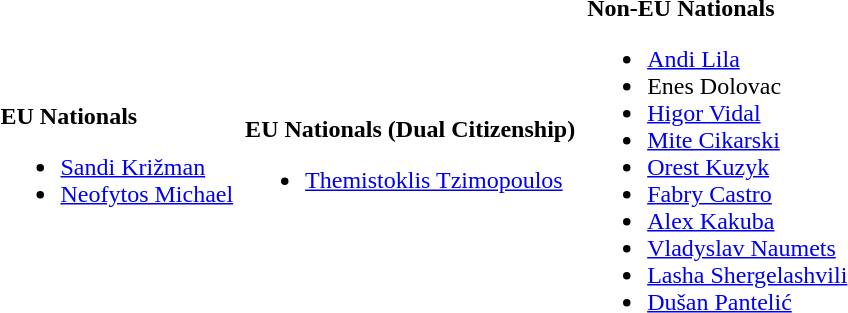<table>
<tr>
<td><strong>EU Nationals</strong><br><ul><li>  <a href='#'>Sandi Križman</a></li><li>  <a href='#'>Neofytos Michael</a></li></ul></td>
<td></td>
<td><strong>EU Nationals (Dual Citizenship)</strong><br><ul><li>   <a href='#'>Themistoklis Tzimopoulos</a></li></ul></td>
<td></td>
<td><strong>Non-EU Nationals</strong><br><ul><li> <a href='#'>Andi Lila</a></li><li> Enes Dolovac</li><li> <a href='#'>Higor Vidal</a></li><li> <a href='#'>Mite Cikarski</a></li><li> <a href='#'>Orest Kuzyk</a></li><li> <a href='#'>Fabry Castro</a></li><li> <a href='#'>Alex Kakuba</a></li><li> <a href='#'>Vladyslav Naumets</a></li><li> <a href='#'>Lasha Shergelashvili</a></li><li> <a href='#'>Dušan Pantelić</a></li></ul></td>
<td></td>
</tr>
</table>
